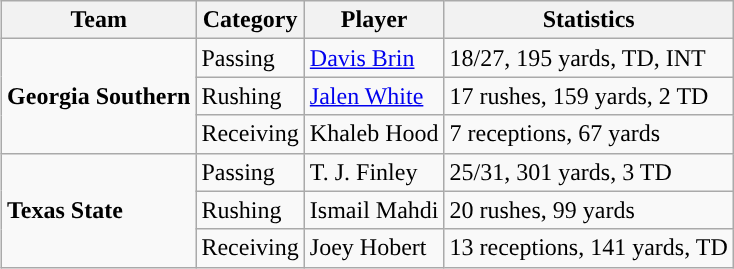<table class="wikitable" style="float: right;">
<tr>
<th>Team</th>
<th>Category</th>
<th>Player</th>
<th>Statistics</th>
</tr>
<tr>
<td rowspan=3><strong>Georgia Southern</strong></td>
<td>Passing</td>
<td><a href='#'>Davis Brin</a></td>
<td>18/27, 195 yards, TD, INT</td>
</tr>
<tr>
<td>Rushing</td>
<td><a href='#'>Jalen White</a></td>
<td>17 rushes, 159 yards, 2 TD</td>
</tr>
<tr>
<td>Receiving</td>
<td>Khaleb Hood</td>
<td>7 receptions, 67 yards</td>
</tr>
<tr>
<td rowspan=3><strong>Texas State</strong></td>
<td>Passing</td>
<td>T. J. Finley</td>
<td>25/31, 301 yards, 3 TD</td>
</tr>
<tr>
<td>Rushing</td>
<td>Ismail Mahdi</td>
<td>20 rushes, 99 yards</td>
</tr>
<tr>
<td>Receiving</td>
<td>Joey Hobert</td>
<td>13 receptions, 141 yards, TD</td>
</tr>
</table>
